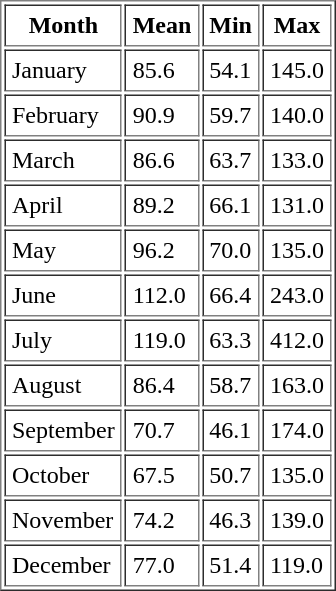<table border="1" cellpadding="4">
<tr>
<th>Month</th>
<th>Mean</th>
<th>Min</th>
<th>Max</th>
</tr>
<tr>
<td>January</td>
<td>85.6</td>
<td>54.1</td>
<td>145.0</td>
</tr>
<tr>
<td>February</td>
<td>90.9</td>
<td>59.7</td>
<td>140.0</td>
</tr>
<tr>
<td>March</td>
<td>86.6</td>
<td>63.7</td>
<td>133.0</td>
</tr>
<tr>
<td>April</td>
<td>89.2</td>
<td>66.1</td>
<td>131.0</td>
</tr>
<tr>
<td>May</td>
<td>96.2</td>
<td>70.0</td>
<td>135.0</td>
</tr>
<tr>
<td>June</td>
<td>112.0</td>
<td>66.4</td>
<td>243.0</td>
</tr>
<tr>
<td>July</td>
<td>119.0</td>
<td>63.3</td>
<td>412.0</td>
</tr>
<tr>
<td>August</td>
<td>86.4</td>
<td>58.7</td>
<td>163.0</td>
</tr>
<tr>
<td>September</td>
<td>70.7</td>
<td>46.1</td>
<td>174.0</td>
</tr>
<tr>
<td>October</td>
<td>67.5</td>
<td>50.7</td>
<td>135.0</td>
</tr>
<tr>
<td>November</td>
<td>74.2</td>
<td>46.3</td>
<td>139.0</td>
</tr>
<tr>
<td>December</td>
<td>77.0</td>
<td>51.4</td>
<td>119.0</td>
</tr>
</table>
